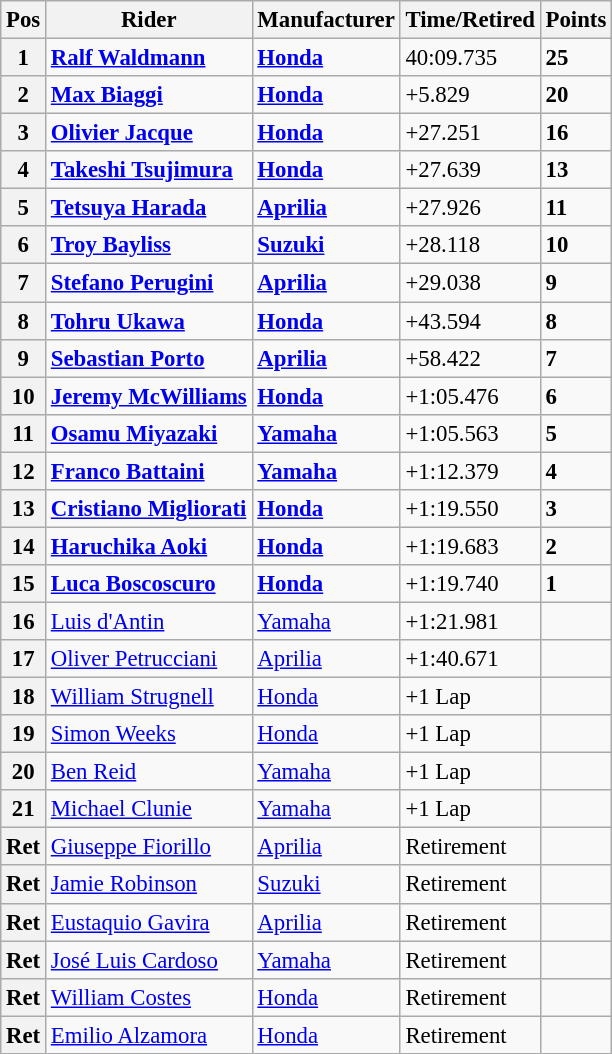<table class="wikitable" style="font-size: 95%;">
<tr>
<th>Pos</th>
<th>Rider</th>
<th>Manufacturer</th>
<th>Time/Retired</th>
<th>Points</th>
</tr>
<tr>
<th>1</th>
<td> <strong><a href='#'>Ralf Waldmann</a></strong></td>
<td><strong><a href='#'>Honda</a></strong></td>
<td>40:09.735</td>
<td><strong>25</strong></td>
</tr>
<tr>
<th>2</th>
<td> <strong><a href='#'>Max Biaggi</a></strong></td>
<td><strong><a href='#'>Honda</a></strong></td>
<td>+5.829</td>
<td><strong>20</strong></td>
</tr>
<tr>
<th>3</th>
<td> <strong><a href='#'>Olivier Jacque</a></strong></td>
<td><strong><a href='#'>Honda</a></strong></td>
<td>+27.251</td>
<td><strong>16</strong></td>
</tr>
<tr>
<th>4</th>
<td> <strong><a href='#'>Takeshi Tsujimura</a></strong></td>
<td><strong><a href='#'>Honda</a></strong></td>
<td>+27.639</td>
<td><strong>13</strong></td>
</tr>
<tr>
<th>5</th>
<td> <strong><a href='#'>Tetsuya Harada</a></strong></td>
<td><strong><a href='#'>Aprilia</a></strong></td>
<td>+27.926</td>
<td><strong>11</strong></td>
</tr>
<tr>
<th>6</th>
<td> <strong><a href='#'>Troy Bayliss</a></strong></td>
<td><strong><a href='#'>Suzuki</a></strong></td>
<td>+28.118</td>
<td><strong>10</strong></td>
</tr>
<tr>
<th>7</th>
<td> <strong><a href='#'>Stefano Perugini</a></strong></td>
<td><strong><a href='#'>Aprilia</a></strong></td>
<td>+29.038</td>
<td><strong>9</strong></td>
</tr>
<tr>
<th>8</th>
<td> <strong><a href='#'>Tohru Ukawa</a></strong></td>
<td><strong><a href='#'>Honda</a></strong></td>
<td>+43.594</td>
<td><strong>8</strong></td>
</tr>
<tr>
<th>9</th>
<td> <strong><a href='#'>Sebastian Porto</a></strong></td>
<td><strong><a href='#'>Aprilia</a></strong></td>
<td>+58.422</td>
<td><strong>7</strong></td>
</tr>
<tr>
<th>10</th>
<td> <strong><a href='#'>Jeremy McWilliams</a></strong></td>
<td><strong><a href='#'>Honda</a></strong></td>
<td>+1:05.476</td>
<td><strong>6</strong></td>
</tr>
<tr>
<th>11</th>
<td> <strong><a href='#'>Osamu Miyazaki</a></strong></td>
<td><strong><a href='#'>Yamaha</a></strong></td>
<td>+1:05.563</td>
<td><strong>5</strong></td>
</tr>
<tr>
<th>12</th>
<td> <strong><a href='#'>Franco Battaini</a></strong></td>
<td><strong><a href='#'>Yamaha</a></strong></td>
<td>+1:12.379</td>
<td><strong>4</strong></td>
</tr>
<tr>
<th>13</th>
<td> <strong><a href='#'>Cristiano Migliorati</a></strong></td>
<td><strong><a href='#'>Honda</a></strong></td>
<td>+1:19.550</td>
<td><strong>3</strong></td>
</tr>
<tr>
<th>14</th>
<td> <strong><a href='#'>Haruchika Aoki</a></strong></td>
<td><strong><a href='#'>Honda</a></strong></td>
<td>+1:19.683</td>
<td><strong>2</strong></td>
</tr>
<tr>
<th>15</th>
<td> <strong><a href='#'>Luca Boscoscuro</a></strong></td>
<td><strong><a href='#'>Honda</a></strong></td>
<td>+1:19.740</td>
<td><strong>1</strong></td>
</tr>
<tr>
<th>16</th>
<td> <a href='#'>Luis d'Antin</a></td>
<td><a href='#'>Yamaha</a></td>
<td>+1:21.981</td>
<td></td>
</tr>
<tr>
<th>17</th>
<td> <a href='#'>Oliver Petrucciani</a></td>
<td><a href='#'>Aprilia</a></td>
<td>+1:40.671</td>
<td></td>
</tr>
<tr>
<th>18</th>
<td> <a href='#'>William Strugnell</a></td>
<td><a href='#'>Honda</a></td>
<td>+1 Lap</td>
<td></td>
</tr>
<tr>
<th>19</th>
<td> <a href='#'>Simon Weeks</a></td>
<td><a href='#'>Honda</a></td>
<td>+1 Lap</td>
<td></td>
</tr>
<tr>
<th>20</th>
<td> <a href='#'>Ben Reid</a></td>
<td><a href='#'>Yamaha</a></td>
<td>+1 Lap</td>
<td></td>
</tr>
<tr>
<th>21</th>
<td> <a href='#'>Michael Clunie</a></td>
<td><a href='#'>Yamaha</a></td>
<td>+1 Lap</td>
<td></td>
</tr>
<tr>
<th>Ret</th>
<td> <a href='#'>Giuseppe Fiorillo</a></td>
<td><a href='#'>Aprilia</a></td>
<td>Retirement</td>
<td></td>
</tr>
<tr>
<th>Ret</th>
<td> <a href='#'>Jamie Robinson</a></td>
<td><a href='#'>Suzuki</a></td>
<td>Retirement</td>
<td></td>
</tr>
<tr>
<th>Ret</th>
<td> <a href='#'>Eustaquio Gavira</a></td>
<td><a href='#'>Aprilia</a></td>
<td>Retirement</td>
<td></td>
</tr>
<tr>
<th>Ret</th>
<td> <a href='#'>José Luis Cardoso</a></td>
<td><a href='#'>Yamaha</a></td>
<td>Retirement</td>
<td></td>
</tr>
<tr>
<th>Ret</th>
<td> <a href='#'>William Costes</a></td>
<td><a href='#'>Honda</a></td>
<td>Retirement</td>
<td></td>
</tr>
<tr>
<th>Ret</th>
<td> <a href='#'>Emilio Alzamora</a></td>
<td><a href='#'>Honda</a></td>
<td>Retirement</td>
<td></td>
</tr>
</table>
